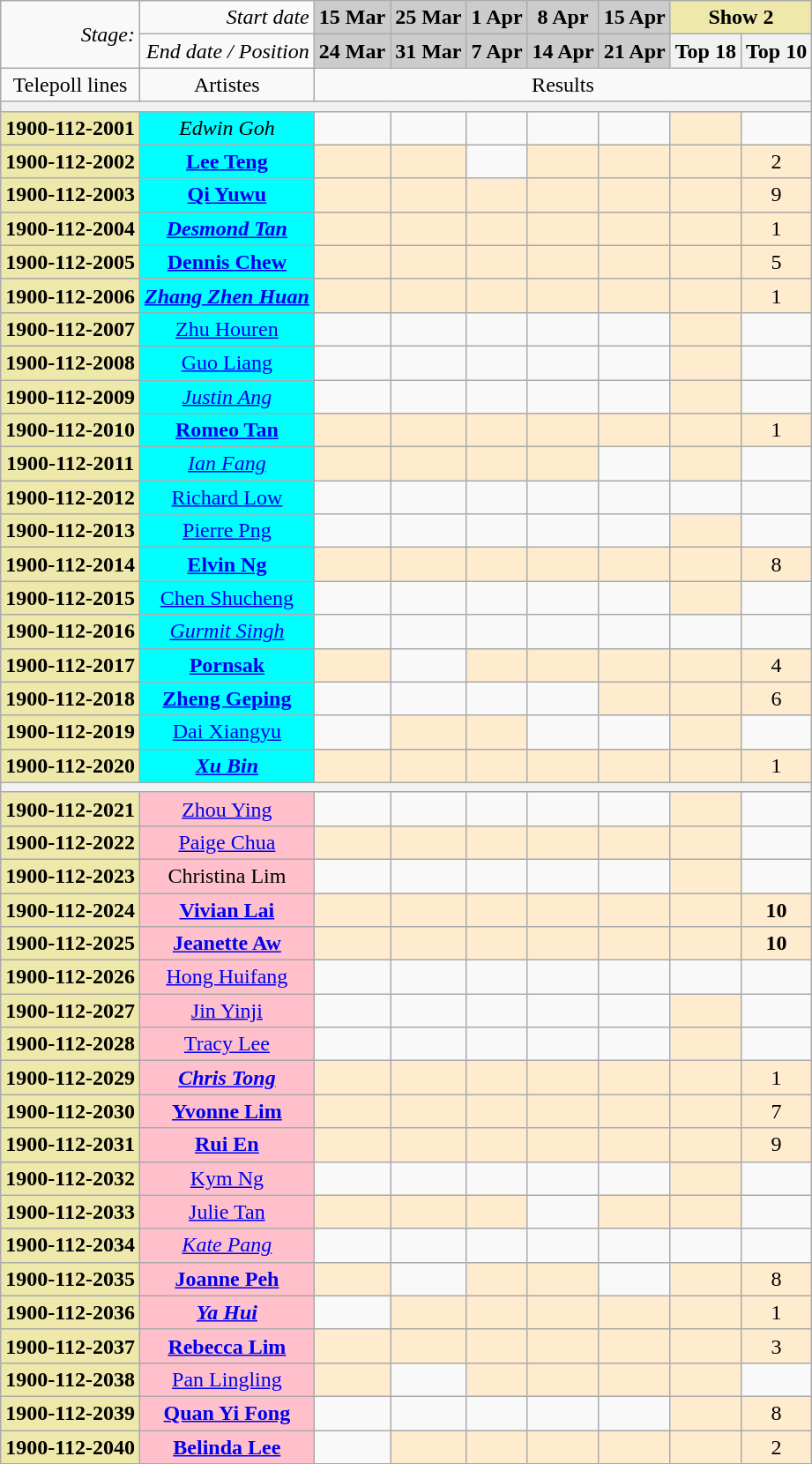<table class="wikitable">
<tr>
<td colspan=1 align="right" rowspan="2"><em>Stage:</em></td>
<td colspan=1 align="right"><em>Start date</em></td>
<td colspan=1 bgcolor="#CCCCCC" align="center"><strong>15 Mar</strong></td>
<td colspan=1 bgcolor="#CCCCCC" align="center"><strong>25 Mar</strong></td>
<td colspan=1 bgcolor="#CCCCCC" align="center"><strong>1 Apr</strong></td>
<td colspan=1 bgcolor="#CCCCCC" align="center"><strong>8 Apr</strong></td>
<td colspan=1 bgcolor="#CCCCCC" align="center"><strong>15 Apr</strong></td>
<td colspan=4 bgcolor="palegoldenrod" align="center"><strong>Show 2</strong></td>
</tr>
<tr>
<td colspan=1 align="right"><em>End date / Position</em></td>
<td colspan=1 bgcolor="#CCCCCC" align="center"><strong>24 Mar</strong></td>
<td colspan=1 bgcolor="#CCCCCC" align="center"><strong>31 Mar</strong></td>
<td colspan=1 bgcolor="#CCCCCC" align="center"><strong>7 Apr</strong></td>
<td colspan=1 bgcolor="#CCCCCC" align="center"><strong>14 Apr</strong></td>
<td colspan=1 bgcolor="#CCCCCC" align="center"><strong>21 Apr</strong></td>
<th align="center">Top 18</th>
<th align="center">Top 10</th>
</tr>
<tr>
<td colspan=1 align="center">Telepoll lines</td>
<td colspan=1 align="center">Artistes</td>
<td colspan=7 align="center">Results</td>
</tr>
<tr>
<th colspan=9><div></div></th>
</tr>
<tr>
<td bgcolor="palegoldenrod" align="center"><strong>1900-112-2001</strong></td>
<td bgcolor="cyan" align="center"><em>Edwin Goh</em></td>
<td></td>
<td></td>
<td></td>
<td></td>
<td></td>
<td bgcolor="#FFEBCD"></td>
<td></td>
</tr>
<tr>
<td bgcolor="palegoldenrod" align="center"><strong>1900-112-2002</strong></td>
<td bgcolor="cyan" align="center"><strong><a href='#'>Lee Teng</a></strong></td>
<td bgcolor="#FFEBCD"></td>
<td bgcolor="#FFEBCD"></td>
<td></td>
<td bgcolor="#FFEBCD"></td>
<td bgcolor="#FFEBCD"></td>
<td bgcolor="#FFEBCD"></td>
<td bgcolor="#FFEBCD" align="center">2</td>
</tr>
<tr>
<td bgcolor="palegoldenrod" align="center"><strong>1900-112-2003</strong></td>
<td bgcolor="cyan" align="center"><strong><a href='#'>Qi Yuwu</a></strong></td>
<td bgcolor="#FFEBCD"></td>
<td bgcolor="#FFEBCD"></td>
<td bgcolor="#FFEBCD"></td>
<td bgcolor="#FFEBCD"></td>
<td bgcolor="#FFEBCD"></td>
<td bgcolor="#FFEBCD"></td>
<td bgcolor="#FFEBCD" align="center">9</td>
</tr>
<tr>
<td bgcolor="palegoldenrod" align="center"><strong>1900-112-2004</strong></td>
<td bgcolor="cyan" align="center"><strong><em><a href='#'>Desmond Tan</a></em></strong></td>
<td bgcolor="#FFEBCD"></td>
<td bgcolor="#FFEBCD"></td>
<td bgcolor="#FFEBCD"></td>
<td bgcolor="#FFEBCD"></td>
<td bgcolor="#FFEBCD"></td>
<td bgcolor="#FFEBCD"></td>
<td bgcolor="#FFEBCD" align="center">1</td>
</tr>
<tr>
<td bgcolor="palegoldenrod" align="center"><strong>1900-112-2005</strong></td>
<td bgcolor="cyan" align="center"><strong><a href='#'>Dennis Chew</a></strong></td>
<td bgcolor="#FFEBCD"></td>
<td bgcolor="#FFEBCD"></td>
<td bgcolor="#FFEBCD"></td>
<td bgcolor="#FFEBCD"></td>
<td bgcolor="#FFEBCD"></td>
<td bgcolor="#FFEBCD"></td>
<td bgcolor="#FFEBCD" align="center">5</td>
</tr>
<tr>
<td bgcolor="palegoldenrod" align="center"><strong>1900-112-2006</strong></td>
<td bgcolor="cyan" align="center"><strong><em><a href='#'>Zhang Zhen Huan</a></em></strong></td>
<td bgcolor="#FFEBCD"></td>
<td bgcolor="#FFEBCD"></td>
<td bgcolor="#FFEBCD"></td>
<td bgcolor="#FFEBCD"></td>
<td bgcolor="#FFEBCD"></td>
<td bgcolor="#FFEBCD"></td>
<td bgcolor="#FFEBCD" align="center">1</td>
</tr>
<tr>
<td bgcolor="palegoldenrod" align="center"><strong>1900-112-2007</strong></td>
<td bgcolor="cyan" align="center"><a href='#'>Zhu Houren</a></td>
<td></td>
<td></td>
<td></td>
<td></td>
<td></td>
<td bgcolor="#FFEBCD"></td>
<td></td>
</tr>
<tr>
<td bgcolor="palegoldenrod" align="center"><strong>1900-112-2008</strong></td>
<td bgcolor="cyan" align="center"><a href='#'>Guo Liang</a></td>
<td></td>
<td></td>
<td></td>
<td></td>
<td></td>
<td bgcolor="#FFEBCD"></td>
<td></td>
</tr>
<tr>
<td bgcolor="palegoldenrod" align="center"><strong>1900-112-2009</strong></td>
<td bgcolor="cyan" align="center"><em><a href='#'>Justin Ang</a></em></td>
<td></td>
<td></td>
<td></td>
<td></td>
<td></td>
<td bgcolor="#FFEBCD"></td>
<td></td>
</tr>
<tr>
<td bgcolor="palegoldenrod" align="center"><strong>1900-112-2010</strong></td>
<td bgcolor="cyan" align="center"><strong><a href='#'>Romeo Tan</a></strong></td>
<td bgcolor="#FFEBCD"></td>
<td bgcolor="#FFEBCD"></td>
<td bgcolor="#FFEBCD"></td>
<td bgcolor="#FFEBCD"></td>
<td bgcolor="#FFEBCD"></td>
<td bgcolor="#FFEBCD"></td>
<td bgcolor="#FFEBCD" align="center">1</td>
</tr>
<tr>
<td bgcolor="palegoldenrod" align="center"><strong>1900-112-2011</strong></td>
<td bgcolor="cyan" align="center"><em><a href='#'>Ian Fang</a></em></td>
<td bgcolor="#FFEBCD"></td>
<td bgcolor="#FFEBCD"></td>
<td bgcolor="#FFEBCD"></td>
<td bgcolor="#FFEBCD"></td>
<td></td>
<td bgcolor="#FFEBCD"></td>
<td></td>
</tr>
<tr>
<td bgcolor="palegoldenrod" align="center"><strong>1900-112-2012</strong></td>
<td bgcolor="cyan" align="center"><a href='#'>Richard Low</a></td>
<td></td>
<td></td>
<td></td>
<td></td>
<td></td>
<td></td>
<td></td>
</tr>
<tr>
<td bgcolor="palegoldenrod" align="center"><strong>1900-112-2013</strong></td>
<td bgcolor="cyan" align="center"><a href='#'>Pierre Png</a></td>
<td></td>
<td></td>
<td></td>
<td></td>
<td></td>
<td bgcolor="#FFEBCD"></td>
<td></td>
</tr>
<tr>
<td bgcolor="palegoldenrod" align="center"><strong>1900-112-2014</strong></td>
<td bgcolor="cyan" align="center"><strong><a href='#'>Elvin Ng</a></strong></td>
<td bgcolor="#FFEBCD"></td>
<td bgcolor="#FFEBCD"></td>
<td bgcolor="#FFEBCD"></td>
<td bgcolor="#FFEBCD"></td>
<td bgcolor="#FFEBCD"></td>
<td bgcolor="#FFEBCD"></td>
<td bgcolor="#FFEBCD" align="center">8</td>
</tr>
<tr>
<td bgcolor="palegoldenrod" align="center"><strong>1900-112-2015</strong></td>
<td bgcolor="cyan" align="center"><a href='#'>Chen Shucheng</a></td>
<td></td>
<td></td>
<td></td>
<td></td>
<td></td>
<td bgcolor="#FFEBCD"></td>
<td></td>
</tr>
<tr>
<td bgcolor="palegoldenrod" align="center"><strong>1900-112-2016</strong></td>
<td bgcolor="cyan" align="center"><em><a href='#'>Gurmit Singh</a></em></td>
<td></td>
<td></td>
<td></td>
<td></td>
<td></td>
<td></td>
<td></td>
</tr>
<tr>
<td bgcolor="palegoldenrod" align="center"><strong>1900-112-2017</strong></td>
<td bgcolor="cyan" align="center"><strong><a href='#'>Pornsak</a></strong></td>
<td bgcolor="#FFEBCD"></td>
<td></td>
<td bgcolor="#FFEBCD"></td>
<td bgcolor="#FFEBCD"></td>
<td bgcolor="#FFEBCD"></td>
<td bgcolor="#FFEBCD"></td>
<td bgcolor="#FFEBCD" align="center">4</td>
</tr>
<tr>
<td bgcolor="palegoldenrod" align="center"><strong>1900-112-2018</strong></td>
<td bgcolor="cyan" align="center"><strong><a href='#'>Zheng Geping</a></strong></td>
<td></td>
<td></td>
<td></td>
<td></td>
<td bgcolor="#FFEBCD"></td>
<td bgcolor="#FFEBCD"></td>
<td bgcolor="#FFEBCD" align="center">6</td>
</tr>
<tr>
<td bgcolor="palegoldenrod" align="center"><strong>1900-112-2019</strong></td>
<td bgcolor="cyan" align="center"><a href='#'>Dai Xiangyu</a></td>
<td></td>
<td bgcolor="#FFEBCD"></td>
<td bgcolor="#FFEBCD"></td>
<td></td>
<td></td>
<td bgcolor="#FFEBCD"></td>
<td></td>
</tr>
<tr>
<td bgcolor="palegoldenrod" align="center"><strong>1900-112-2020</strong></td>
<td bgcolor="cyan" align="center"><strong><em><a href='#'>Xu Bin</a></em></strong></td>
<td bgcolor="#FFEBCD"></td>
<td bgcolor="#FFEBCD"></td>
<td bgcolor="#FFEBCD"></td>
<td bgcolor="#FFEBCD"></td>
<td bgcolor="#FFEBCD"></td>
<td bgcolor="#FFEBCD"></td>
<td bgcolor="#FFEBCD" align="center">1</td>
</tr>
<tr>
<th colspan=9><div></div></th>
</tr>
<tr>
<td bgcolor="palegoldenrod" align="center"><strong>1900-112-2021</strong></td>
<td bgcolor="pink" align="center"><a href='#'>Zhou Ying</a></td>
<td></td>
<td></td>
<td></td>
<td></td>
<td></td>
<td bgcolor="#FFEBCD"></td>
<td></td>
</tr>
<tr>
<td bgcolor="palegoldenrod" align="center"><strong>1900-112-2022</strong></td>
<td bgcolor="pink" align="center"><a href='#'>Paige Chua</a></td>
<td bgcolor="#FFEBCD"></td>
<td bgcolor="#FFEBCD"></td>
<td bgcolor="#FFEBCD"></td>
<td bgcolor="#FFEBCD"></td>
<td bgcolor="#FFEBCD"></td>
<td bgcolor="#FFEBCD"></td>
<td></td>
</tr>
<tr>
<td bgcolor="palegoldenrod" align="center"><strong>1900-112-2023</strong></td>
<td bgcolor="pink" align="center">Christina Lim</td>
<td></td>
<td></td>
<td></td>
<td></td>
<td></td>
<td bgcolor="#FFEBCD"></td>
<td></td>
</tr>
<tr>
<td bgcolor="palegoldenrod" align="center"><strong>1900-112-2024</strong></td>
<td bgcolor="pink" align="center"><strong><a href='#'>Vivian Lai</a></strong></td>
<td bgcolor="#FFEBCD"></td>
<td bgcolor="#FFEBCD"></td>
<td bgcolor="#FFEBCD"></td>
<td bgcolor="#FFEBCD"></td>
<td bgcolor="#FFEBCD"></td>
<td bgcolor="#FFEBCD"></td>
<td bgcolor="#FFEBCD" align="center"><strong>10</strong></td>
</tr>
<tr>
<td bgcolor="palegoldenrod" align="center"><strong>1900-112-2025</strong></td>
<td bgcolor="pink" align="center"><strong><a href='#'>Jeanette Aw</a></strong></td>
<td bgcolor="#FFEBCD"></td>
<td bgcolor="#FFEBCD"></td>
<td bgcolor="#FFEBCD"></td>
<td bgcolor="#FFEBCD"></td>
<td bgcolor="#FFEBCD"></td>
<td bgcolor="#FFEBCD"></td>
<td bgcolor="#FFEBCD" align="center"><strong>10</strong></td>
</tr>
<tr>
<td bgcolor="palegoldenrod" align="center"><strong>1900-112-2026</strong></td>
<td bgcolor="pink" align="center"><a href='#'>Hong Huifang</a></td>
<td></td>
<td></td>
<td></td>
<td></td>
<td></td>
<td></td>
<td></td>
</tr>
<tr>
<td bgcolor="palegoldenrod" align="center"><strong>1900-112-2027</strong></td>
<td bgcolor="pink" align="center"><a href='#'>Jin Yinji</a></td>
<td></td>
<td></td>
<td></td>
<td></td>
<td></td>
<td bgcolor="#FFEBCD"></td>
<td></td>
</tr>
<tr>
<td bgcolor="palegoldenrod" align="center"><strong>1900-112-2028</strong></td>
<td bgcolor="pink" align="center"><a href='#'>Tracy Lee</a></td>
<td></td>
<td></td>
<td></td>
<td></td>
<td></td>
<td bgcolor="#FFEBCD"></td>
<td></td>
</tr>
<tr>
<td bgcolor="palegoldenrod" align="center"><strong>1900-112-2029</strong></td>
<td bgcolor="pink" align="center"><strong><em><a href='#'>Chris Tong</a></em></strong></td>
<td bgcolor="#FFEBCD"></td>
<td bgcolor="#FFEBCD"></td>
<td bgcolor="#FFEBCD"></td>
<td bgcolor="#FFEBCD"></td>
<td bgcolor="#FFEBCD"></td>
<td bgcolor="#FFEBCD"></td>
<td bgcolor="#FFEBCD" align="center">1</td>
</tr>
<tr>
<td bgcolor="palegoldenrod" align="center"><strong>1900-112-2030</strong></td>
<td bgcolor="pink" align="center"><strong><a href='#'>Yvonne Lim</a></strong></td>
<td bgcolor="#FFEBCD"></td>
<td bgcolor="#FFEBCD"></td>
<td bgcolor="#FFEBCD"></td>
<td bgcolor="#FFEBCD"></td>
<td bgcolor="#FFEBCD"></td>
<td bgcolor="#FFEBCD"></td>
<td bgcolor="#FFEBCD" align="center">7</td>
</tr>
<tr>
<td bgcolor="palegoldenrod" align="center"><strong>1900-112-2031</strong></td>
<td bgcolor="pink" align="center"><strong><a href='#'>Rui En</a></strong></td>
<td bgcolor="#FFEBCD"></td>
<td bgcolor="#FFEBCD"></td>
<td bgcolor="#FFEBCD"></td>
<td bgcolor="#FFEBCD"></td>
<td bgcolor="#FFEBCD"></td>
<td bgcolor="#FFEBCD"></td>
<td bgcolor="#FFEBCD" align="center">9</td>
</tr>
<tr>
<td bgcolor="palegoldenrod" align="center"><strong>1900-112-2032</strong></td>
<td bgcolor="pink" align="center"><a href='#'>Kym Ng</a></td>
<td></td>
<td></td>
<td></td>
<td></td>
<td></td>
<td bgcolor="#FFEBCD"></td>
<td></td>
</tr>
<tr>
<td bgcolor="palegoldenrod" align="center"><strong>1900-112-2033</strong></td>
<td bgcolor="pink" align="center"><a href='#'>Julie Tan</a></td>
<td bgcolor="#FFEBCD"></td>
<td bgcolor="#FFEBCD"></td>
<td bgcolor="#FFEBCD"></td>
<td></td>
<td bgcolor="#FFEBCD"></td>
<td bgcolor="#FFEBCD"></td>
<td></td>
</tr>
<tr>
<td bgcolor="palegoldenrod" align="center"><strong>1900-112-2034</strong></td>
<td bgcolor="pink" align="center"><em><a href='#'>Kate Pang</a></em></td>
<td></td>
<td></td>
<td></td>
<td></td>
<td></td>
<td></td>
<td></td>
</tr>
<tr>
<td bgcolor="palegoldenrod" align="center"><strong>1900-112-2035</strong></td>
<td bgcolor="pink" align="center"><strong><a href='#'>Joanne Peh</a></strong></td>
<td bgcolor="#FFEBCD"></td>
<td></td>
<td bgcolor="#FFEBCD"></td>
<td bgcolor="#FFEBCD"></td>
<td></td>
<td bgcolor="#FFEBCD"></td>
<td bgcolor="#FFEBCD" align="center">8</td>
</tr>
<tr>
<td bgcolor="palegoldenrod" align="center"><strong>1900-112-2036</strong></td>
<td bgcolor="pink" align="center"><strong><em><a href='#'>Ya Hui</a></em></strong></td>
<td></td>
<td bgcolor="#FFEBCD"></td>
<td bgcolor="#FFEBCD"></td>
<td bgcolor="#FFEBCD"></td>
<td bgcolor="#FFEBCD"></td>
<td bgcolor="#FFEBCD"></td>
<td bgcolor="#FFEBCD" align="center">1</td>
</tr>
<tr>
<td bgcolor="palegoldenrod" align="center"><strong>1900-112-2037</strong></td>
<td bgcolor="pink" align="center"><strong><a href='#'>Rebecca Lim</a></strong></td>
<td bgcolor="#FFEBCD"></td>
<td bgcolor="#FFEBCD"></td>
<td bgcolor="#FFEBCD"></td>
<td bgcolor="#FFEBCD"></td>
<td bgcolor="#FFEBCD"></td>
<td bgcolor="#FFEBCD"></td>
<td bgcolor="#FFEBCD" align="center">3</td>
</tr>
<tr>
<td bgcolor="palegoldenrod" align="center"><strong>1900-112-2038</strong></td>
<td bgcolor="pink" align="center"><a href='#'>Pan Lingling</a></td>
<td bgcolor="#FFEBCD"></td>
<td></td>
<td bgcolor="#FFEBCD"></td>
<td bgcolor="#FFEBCD"></td>
<td bgcolor="#FFEBCD"></td>
<td bgcolor="#FFEBCD"></td>
<td></td>
</tr>
<tr>
<td bgcolor="palegoldenrod" align="center"><strong>1900-112-2039</strong></td>
<td bgcolor="pink" align="center"><strong><a href='#'>Quan Yi Fong</a></strong></td>
<td></td>
<td></td>
<td></td>
<td></td>
<td></td>
<td bgcolor="#FFEBCD"></td>
<td bgcolor="#FFEBCD" align="center">8</td>
</tr>
<tr>
<td bgcolor="palegoldenrod" align="center"><strong>1900-112-2040</strong></td>
<td bgcolor="pink" align="center"><strong><a href='#'>Belinda Lee</a> </strong></td>
<td></td>
<td bgcolor="#FFEBCD"></td>
<td bgcolor="#FFEBCD"></td>
<td bgcolor="#FFEBCD"></td>
<td bgcolor="#FFEBCD"></td>
<td bgcolor="#FFEBCD"></td>
<td bgcolor="#FFEBCD" align="center">2</td>
</tr>
<tr>
</tr>
</table>
